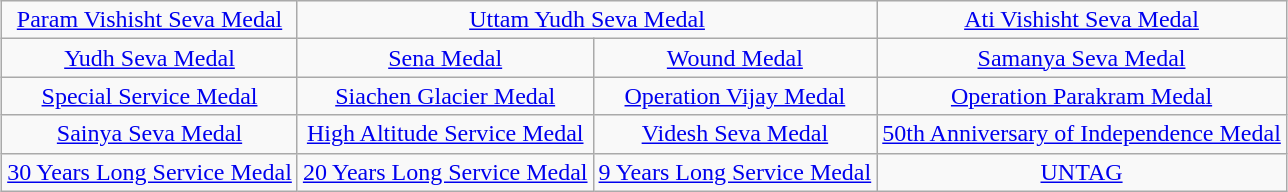<table class="wikitable" style="margin:1em auto; text-align:center;">
<tr>
<td colspan="1"><a href='#'>Param Vishisht Seva Medal</a></td>
<td colspan="2"><a href='#'>Uttam Yudh Seva Medal</a></td>
<td colspan="1"><a href='#'>Ati Vishisht Seva Medal</a></td>
</tr>
<tr>
<td><a href='#'>Yudh Seva Medal</a></td>
<td><a href='#'>Sena Medal</a></td>
<td><a href='#'>Wound Medal</a></td>
<td><a href='#'>Samanya Seva Medal</a></td>
</tr>
<tr>
<td><a href='#'>Special Service Medal</a></td>
<td><a href='#'>Siachen Glacier Medal</a></td>
<td><a href='#'>Operation Vijay Medal</a></td>
<td><a href='#'>Operation Parakram Medal</a></td>
</tr>
<tr>
<td><a href='#'>Sainya Seva Medal</a></td>
<td><a href='#'>High Altitude Service Medal</a></td>
<td><a href='#'>Videsh Seva Medal</a></td>
<td><a href='#'>50th Anniversary of Independence Medal</a></td>
</tr>
<tr>
<td><a href='#'>30 Years Long Service Medal</a></td>
<td><a href='#'>20 Years Long Service Medal</a></td>
<td><a href='#'>9 Years Long Service Medal</a></td>
<td><a href='#'>UNTAG</a></td>
</tr>
</table>
